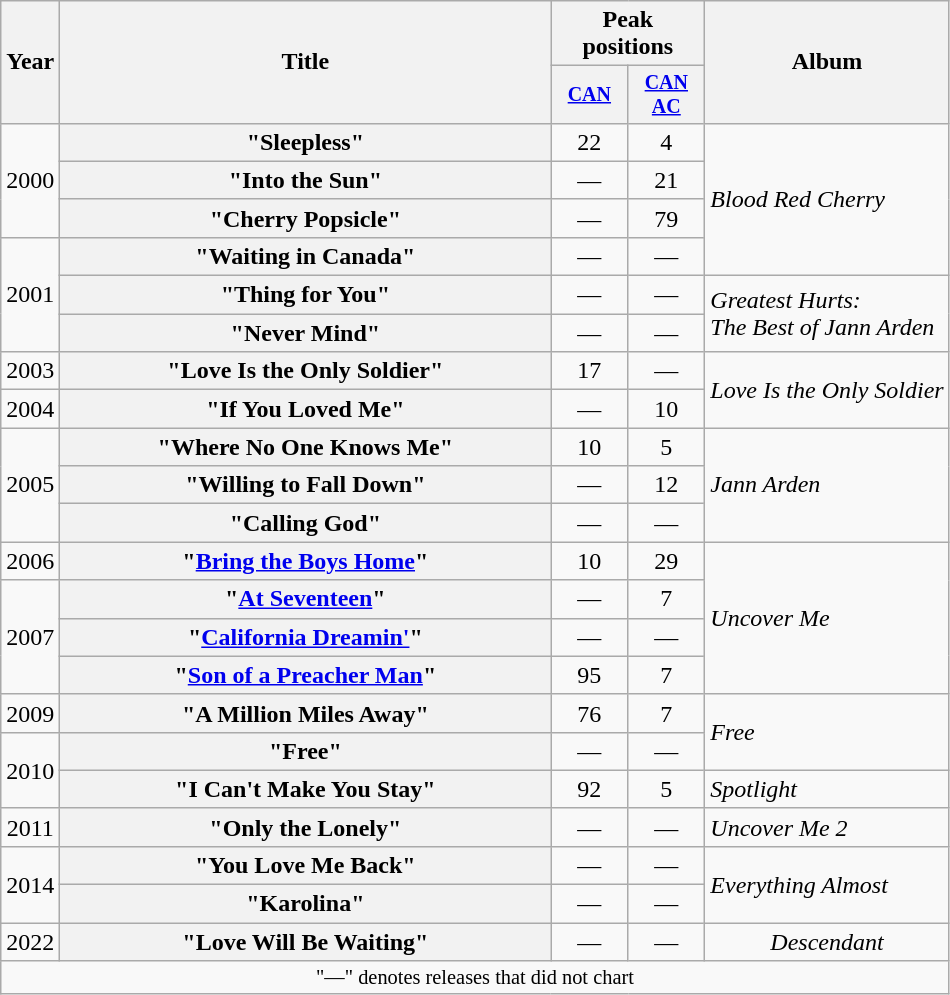<table class="wikitable plainrowheaders" style="text-align:center;">
<tr>
<th scope="col" rowspan="2">Year</th>
<th scope="col" rowspan="2" style="width:20em;">Title</th>
<th scope="col" colspan="2">Peak positions</th>
<th scope="col" rowspan="2">Album</th>
</tr>
<tr style="font-size:smaller;">
<th scope="col" width="45"><a href='#'>CAN</a><br></th>
<th scope="col" width="45"><a href='#'>CAN AC</a><br></th>
</tr>
<tr>
<td rowspan="3">2000</td>
<th scope="row">"Sleepless"</th>
<td>22</td>
<td>4</td>
<td align="left" rowspan="4"><em>Blood Red Cherry</em></td>
</tr>
<tr>
<th scope="row">"Into the Sun"</th>
<td>—</td>
<td>21</td>
</tr>
<tr>
<th scope="row">"Cherry Popsicle"</th>
<td>—</td>
<td>79</td>
</tr>
<tr>
<td rowspan="3">2001</td>
<th scope="row">"Waiting in Canada"</th>
<td>—</td>
<td>—</td>
</tr>
<tr>
<th scope="row">"Thing for You"</th>
<td>—</td>
<td>—</td>
<td align="left" rowspan="2"><em>Greatest Hurts:<br>The Best of Jann Arden</em></td>
</tr>
<tr>
<th scope="row">"Never Mind"</th>
<td>—</td>
<td>—</td>
</tr>
<tr>
<td>2003</td>
<th scope="row">"Love Is the Only Soldier"</th>
<td>17</td>
<td>—</td>
<td align="left" rowspan="2"><em>Love Is the Only Soldier</em></td>
</tr>
<tr>
<td>2004</td>
<th scope="row">"If You Loved Me"</th>
<td>—</td>
<td>10</td>
</tr>
<tr>
<td rowspan="3">2005</td>
<th scope="row">"Where No One Knows Me"</th>
<td>10</td>
<td>5</td>
<td align="left" rowspan="3"><em>Jann Arden</em></td>
</tr>
<tr>
<th scope="row">"Willing to Fall Down"</th>
<td>—</td>
<td>12</td>
</tr>
<tr>
<th scope="row">"Calling God"</th>
<td>—</td>
<td>—</td>
</tr>
<tr>
<td>2006</td>
<th scope="row">"<a href='#'>Bring the Boys Home</a>"</th>
<td>10</td>
<td>29</td>
<td align="left" rowspan="4"><em>Uncover Me</em></td>
</tr>
<tr>
<td rowspan="3">2007</td>
<th scope="row">"<a href='#'>At Seventeen</a>"</th>
<td>—</td>
<td>7</td>
</tr>
<tr>
<th scope="row">"<a href='#'>California Dreamin'</a>"</th>
<td>—</td>
<td>—</td>
</tr>
<tr>
<th scope="row">"<a href='#'>Son of a Preacher Man</a>"</th>
<td>95</td>
<td>7</td>
</tr>
<tr>
<td>2009</td>
<th scope="row">"A Million Miles Away"</th>
<td>76</td>
<td>7</td>
<td align="left" rowspan="2"><em>Free</em></td>
</tr>
<tr>
<td rowspan="2">2010</td>
<th scope="row">"Free"</th>
<td>—</td>
<td>—</td>
</tr>
<tr>
<th scope="row">"I Can't Make You Stay"</th>
<td>92</td>
<td>5</td>
<td align="left"><em>Spotlight</em></td>
</tr>
<tr>
<td>2011</td>
<th scope="row">"Only the Lonely"</th>
<td>—</td>
<td>—</td>
<td align="left"><em>Uncover Me 2</em></td>
</tr>
<tr>
<td rowspan="2">2014</td>
<th scope="row">"You Love Me Back"</th>
<td>—</td>
<td>—</td>
<td align="left" rowspan="2"><em>Everything Almost</em></td>
</tr>
<tr>
<th scope="row">"Karolina" </th>
<td>—</td>
<td>—</td>
</tr>
<tr>
<td>2022</td>
<th scope="row">"Love Will Be Waiting"</th>
<td>—</td>
<td>—</td>
<td><em>Descendant</em></td>
</tr>
<tr>
<td colspan="5" style="font-size:85%">"—" denotes releases that did not chart</td>
</tr>
</table>
